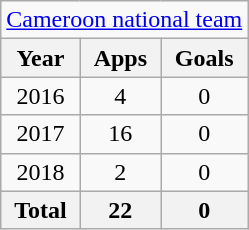<table class="wikitable" style="text-align:center">
<tr>
<td colspan="3"><a href='#'>Cameroon national team</a></td>
</tr>
<tr>
<th>Year</th>
<th>Apps</th>
<th>Goals</th>
</tr>
<tr>
<td>2016</td>
<td>4</td>
<td>0</td>
</tr>
<tr>
<td>2017</td>
<td>16</td>
<td>0</td>
</tr>
<tr>
<td>2018</td>
<td>2</td>
<td>0</td>
</tr>
<tr>
<th>Total</th>
<th>22</th>
<th>0</th>
</tr>
</table>
